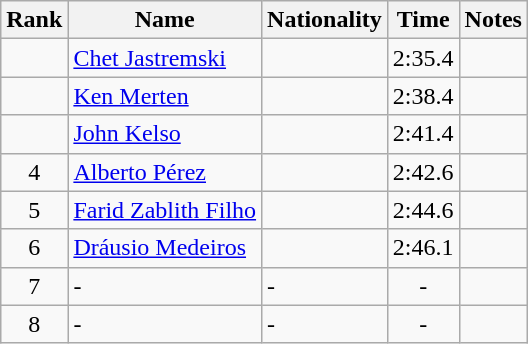<table class="wikitable sortable" style="text-align:center">
<tr>
<th>Rank</th>
<th>Name</th>
<th>Nationality</th>
<th>Time</th>
<th>Notes</th>
</tr>
<tr>
<td></td>
<td align=left><a href='#'>Chet Jastremski</a></td>
<td align=left></td>
<td>2:35.4</td>
<td></td>
</tr>
<tr>
<td></td>
<td align=left><a href='#'>Ken Merten</a></td>
<td align=left></td>
<td>2:38.4</td>
<td></td>
</tr>
<tr>
<td></td>
<td align=left><a href='#'>John Kelso</a></td>
<td align=left></td>
<td>2:41.4</td>
<td></td>
</tr>
<tr>
<td>4</td>
<td align=left><a href='#'>Alberto Pérez</a></td>
<td align=left></td>
<td>2:42.6</td>
<td></td>
</tr>
<tr>
<td>5</td>
<td align=left><a href='#'>Farid Zablith Filho</a></td>
<td align=left></td>
<td>2:44.6</td>
<td></td>
</tr>
<tr>
<td>6</td>
<td align=left><a href='#'>Dráusio Medeiros</a></td>
<td align=left></td>
<td>2:46.1</td>
<td></td>
</tr>
<tr>
<td>7</td>
<td align=left>-</td>
<td align=left>-</td>
<td>-</td>
<td></td>
</tr>
<tr>
<td>8</td>
<td align=left>-</td>
<td align=left>-</td>
<td>-</td>
<td></td>
</tr>
</table>
